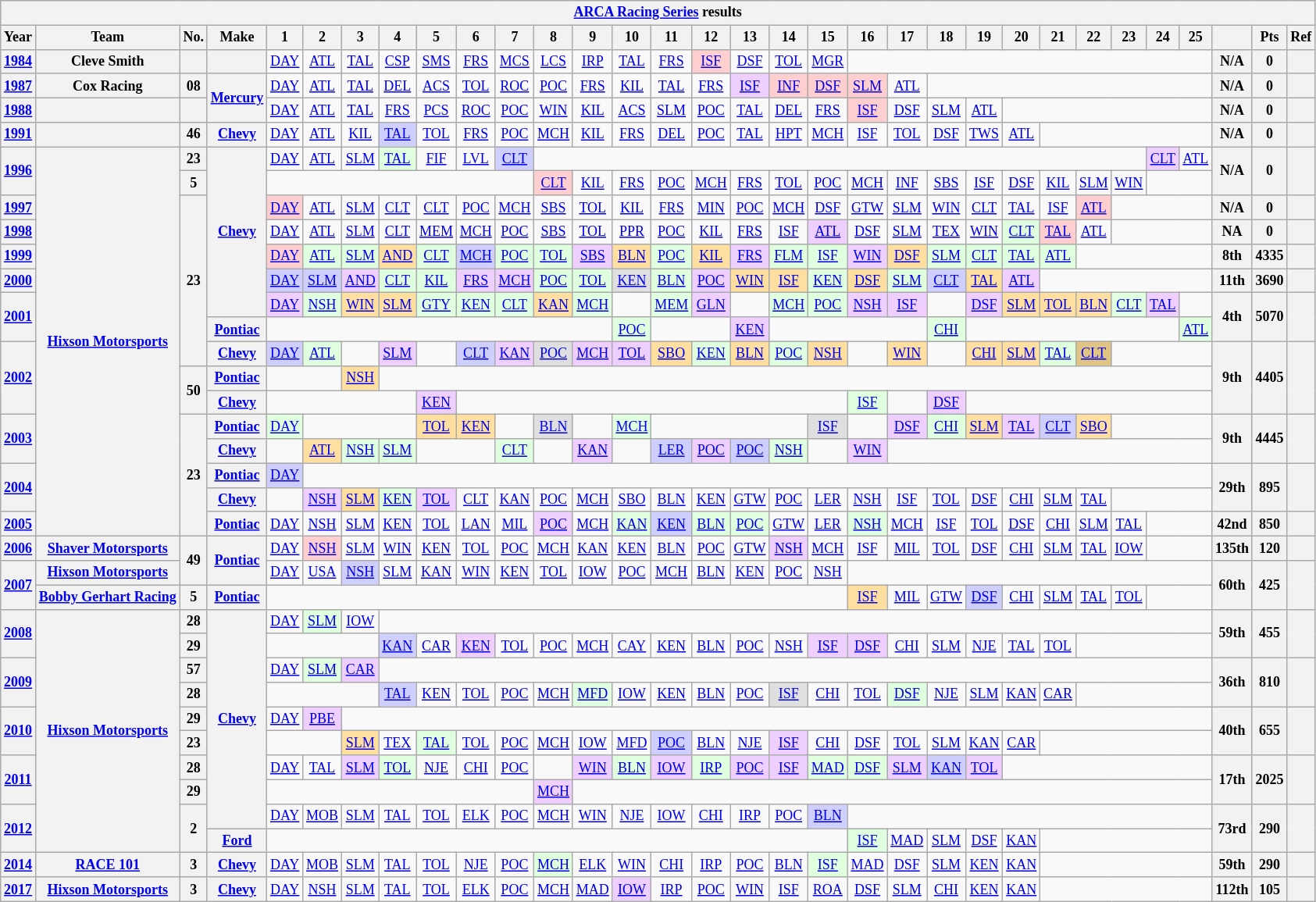<table class="wikitable" style="text-align:center; font-size:75%">
<tr>
<th colspan="32"><a href='#'>ARCA Racing Series</a> results</th>
</tr>
<tr>
<th>Year</th>
<th>Team</th>
<th>No.</th>
<th>Make</th>
<th>1</th>
<th>2</th>
<th>3</th>
<th>4</th>
<th>5</th>
<th>6</th>
<th>7</th>
<th>8</th>
<th>9</th>
<th>10</th>
<th>11</th>
<th>12</th>
<th>13</th>
<th>14</th>
<th>15</th>
<th>16</th>
<th>17</th>
<th>18</th>
<th>19</th>
<th>20</th>
<th>21</th>
<th>22</th>
<th>23</th>
<th>24</th>
<th>25</th>
<th></th>
<th>Pts</th>
<th>Ref</th>
</tr>
<tr>
<th><a href='#'>1984</a></th>
<th>Cleve Smith</th>
<th></th>
<th></th>
<td><a href='#'>DAY</a></td>
<td><a href='#'>ATL</a></td>
<td><a href='#'>TAL</a></td>
<td><a href='#'>CSP</a></td>
<td><a href='#'>SMS</a></td>
<td><a href='#'>FRS</a></td>
<td><a href='#'>MCS</a></td>
<td><a href='#'>LCS</a></td>
<td><a href='#'>IRP</a></td>
<td><a href='#'>TAL</a></td>
<td><a href='#'>FRS</a></td>
<td style="background:#FFCFCF;"><a href='#'>ISF</a><br></td>
<td><a href='#'>DSF</a></td>
<td><a href='#'>TOL</a></td>
<td><a href='#'>MGR</a></td>
<td colspan=10></td>
<th>N/A</th>
<th>0</th>
<th></th>
</tr>
<tr>
<th><a href='#'>1987</a></th>
<th>Cox Racing</th>
<th>08</th>
<th rowspan=2><a href='#'>Mercury</a></th>
<td><a href='#'>DAY</a></td>
<td><a href='#'>ATL</a></td>
<td><a href='#'>TAL</a></td>
<td><a href='#'>DEL</a></td>
<td><a href='#'>ACS</a></td>
<td><a href='#'>TOL</a></td>
<td><a href='#'>ROC</a></td>
<td><a href='#'>POC</a></td>
<td><a href='#'>FRS</a></td>
<td><a href='#'>KIL</a></td>
<td><a href='#'>TAL</a></td>
<td><a href='#'>FRS</a></td>
<td style="background:#EFCFFF;"><a href='#'>ISF</a><br></td>
<td style="background:#FFCFCF;"><a href='#'>INF</a><br></td>
<td style="background:#FFCFCF;"><a href='#'>DSF</a><br></td>
<td style="background:#FFCFCF;"><a href='#'>SLM</a><br></td>
<td><a href='#'>ATL</a></td>
<td colspan=8></td>
<th>N/A</th>
<th>0</th>
<th></th>
</tr>
<tr>
<th><a href='#'>1988</a></th>
<th></th>
<th></th>
<td><a href='#'>DAY</a></td>
<td><a href='#'>ATL</a></td>
<td><a href='#'>TAL</a></td>
<td><a href='#'>FRS</a></td>
<td><a href='#'>PCS</a></td>
<td><a href='#'>ROC</a></td>
<td><a href='#'>POC</a></td>
<td><a href='#'>WIN</a></td>
<td><a href='#'>KIL</a></td>
<td><a href='#'>ACS</a></td>
<td><a href='#'>SLM</a></td>
<td><a href='#'>POC</a></td>
<td><a href='#'>TAL</a></td>
<td><a href='#'>DEL</a></td>
<td><a href='#'>FRS</a></td>
<td style="background:#FFCFCF;"><a href='#'>ISF</a><br></td>
<td><a href='#'>DSF</a></td>
<td><a href='#'>SLM</a></td>
<td><a href='#'>ATL</a></td>
<td colspan=6></td>
<th>N/A</th>
<th>0</th>
<th></th>
</tr>
<tr>
<th><a href='#'>1991</a></th>
<th></th>
<th>46</th>
<th><a href='#'>Chevy</a></th>
<td><a href='#'>DAY</a></td>
<td><a href='#'>ATL</a></td>
<td><a href='#'>KIL</a></td>
<td style="background:#CFCFFF;"><a href='#'>TAL</a><br></td>
<td><a href='#'>TOL</a></td>
<td><a href='#'>FRS</a></td>
<td><a href='#'>POC</a></td>
<td><a href='#'>MCH</a></td>
<td><a href='#'>KIL</a></td>
<td><a href='#'>FRS</a></td>
<td><a href='#'>DEL</a></td>
<td><a href='#'>POC</a></td>
<td><a href='#'>TAL</a></td>
<td><a href='#'>HPT</a></td>
<td><a href='#'>MCH</a></td>
<td><a href='#'>ISF</a></td>
<td><a href='#'>TOL</a></td>
<td><a href='#'>DSF</a></td>
<td><a href='#'>TWS</a></td>
<td><a href='#'>ATL</a></td>
<td colspan=5></td>
<th>N/A</th>
<th>0</th>
<th></th>
</tr>
<tr>
<th rowspan=2><a href='#'>1996</a></th>
<th rowspan=16><a href='#'>Hixson Motorsports</a></th>
<th>23</th>
<th rowspan=7><a href='#'>Chevy</a></th>
<td><a href='#'>DAY</a></td>
<td><a href='#'>ATL</a></td>
<td><a href='#'>SLM</a></td>
<td style="background:#DFFFDF;"><a href='#'>TAL</a><br></td>
<td><a href='#'>FIF</a></td>
<td><a href='#'>LVL</a></td>
<td style="background:#CFCFFF;"><a href='#'>CLT</a><br></td>
<td colspan=16></td>
<td style="background:#EFCFFF;"><a href='#'>CLT</a><br></td>
<td><a href='#'>ATL</a></td>
<th rowspan=2>N/A</th>
<th rowspan=2>0</th>
<th rowspan=2></th>
</tr>
<tr>
<th>5</th>
<td colspan=7></td>
<td style="background:#FFCFCF;"><a href='#'>CLT</a><br></td>
<td><a href='#'>KIL</a></td>
<td><a href='#'>FRS</a></td>
<td><a href='#'>POC</a></td>
<td><a href='#'>MCH</a></td>
<td><a href='#'>FRS</a></td>
<td><a href='#'>TOL</a></td>
<td><a href='#'>POC</a></td>
<td><a href='#'>MCH</a></td>
<td><a href='#'>INF</a></td>
<td><a href='#'>SBS</a></td>
<td><a href='#'>ISF</a></td>
<td><a href='#'>DSF</a></td>
<td><a href='#'>KIL</a></td>
<td><a href='#'>SLM</a></td>
<td><a href='#'>WIN</a></td>
<td colspan=2></td>
</tr>
<tr>
<th><a href='#'>1997</a></th>
<th rowspan=7>23</th>
<td style="background:#FFCFCF;"><a href='#'>DAY</a><br></td>
<td><a href='#'>ATL</a></td>
<td><a href='#'>SLM</a></td>
<td><a href='#'>CLT</a></td>
<td><a href='#'>CLT</a></td>
<td><a href='#'>POC</a></td>
<td><a href='#'>MCH</a></td>
<td><a href='#'>SBS</a></td>
<td><a href='#'>TOL</a></td>
<td><a href='#'>KIL</a></td>
<td><a href='#'>FRS</a></td>
<td><a href='#'>MIN</a></td>
<td><a href='#'>POC</a></td>
<td><a href='#'>MCH</a></td>
<td><a href='#'>DSF</a></td>
<td><a href='#'>GTW</a></td>
<td><a href='#'>SLM</a></td>
<td><a href='#'>WIN</a></td>
<td><a href='#'>CLT</a></td>
<td><a href='#'>TAL</a></td>
<td><a href='#'>ISF</a></td>
<td style="background:#FFCFCF;"><a href='#'>ATL</a><br></td>
<td colspan=3></td>
<th>N/A</th>
<th>0</th>
<th></th>
</tr>
<tr>
<th><a href='#'>1998</a></th>
<td><a href='#'>DAY</a></td>
<td><a href='#'>ATL</a></td>
<td><a href='#'>SLM</a></td>
<td><a href='#'>CLT</a></td>
<td><a href='#'>MEM</a></td>
<td><a href='#'>MCH</a></td>
<td><a href='#'>POC</a></td>
<td><a href='#'>SBS</a></td>
<td><a href='#'>TOL</a></td>
<td><a href='#'>PPR</a></td>
<td><a href='#'>POC</a></td>
<td><a href='#'>KIL</a></td>
<td><a href='#'>FRS</a></td>
<td><a href='#'>ISF</a></td>
<td style="background:#EFCFFF;"><a href='#'>ATL</a><br></td>
<td><a href='#'>DSF</a></td>
<td><a href='#'>SLM</a></td>
<td><a href='#'>TEX</a></td>
<td><a href='#'>WIN</a></td>
<td style="background:#DFFFDF;"><a href='#'>CLT</a><br></td>
<td style="background:#FFCFCF;"><a href='#'>TAL</a><br></td>
<td><a href='#'>ATL</a></td>
<td colspan=3></td>
<th>NA</th>
<th>0</th>
<th></th>
</tr>
<tr>
<th><a href='#'>1999</a></th>
<td style="background:#FFCFCF;"><a href='#'>DAY</a><br></td>
<td style="background:#DFFFDF;"><a href='#'>ATL</a><br></td>
<td style="background:#DFFFDF;"><a href='#'>SLM</a><br></td>
<td style="background:#FFDF9F;"><a href='#'>AND</a><br></td>
<td style="background:#DFFFDF;"><a href='#'>CLT</a><br></td>
<td style="background:#CFCFFF;"><a href='#'>MCH</a><br></td>
<td style="background:#DFFFDF;"><a href='#'>POC</a><br></td>
<td style="background:#DFFFDF;"><a href='#'>TOL</a><br></td>
<td style="background:#EFCFFF;"><a href='#'>SBS</a><br></td>
<td style="background:#FFDF9F;"><a href='#'>BLN</a><br></td>
<td style="background:#DFFFDF;"><a href='#'>POC</a><br></td>
<td style="background:#FFDF9F;"><a href='#'>KIL</a><br></td>
<td style="background:#EFCFFF;"><a href='#'>FRS</a><br></td>
<td style="background:#DFFFDF;"><a href='#'>FLM</a><br></td>
<td style="background:#DFFFDF;"><a href='#'>ISF</a><br></td>
<td style="background:#EFCFFF;"><a href='#'>WIN</a><br></td>
<td style="background:#FFDF9F;"><a href='#'>DSF</a><br></td>
<td style="background:#DFFFDF;"><a href='#'>SLM</a><br></td>
<td style="background:#DFFFDF;"><a href='#'>CLT</a><br></td>
<td style="background:#DFFFDF;"><a href='#'>TAL</a><br></td>
<td style="background:#DFFFDF;"><a href='#'>ATL</a><br></td>
<td colspan=4></td>
<th>8th</th>
<th>4335</th>
<th></th>
</tr>
<tr>
<th><a href='#'>2000</a></th>
<td style="background:#CFCFFF;"><a href='#'>DAY</a><br></td>
<td style="background:#CFCFFF;"><a href='#'>SLM</a><br></td>
<td style="background:#EFCFFF;"><a href='#'>AND</a><br></td>
<td style="background:#DFFFDF;"><a href='#'>CLT</a><br></td>
<td style="background:#DFFFDF;"><a href='#'>KIL</a><br></td>
<td style="background:#EFCFFF;"><a href='#'>FRS</a><br></td>
<td style="background:#EFCFFF;"><a href='#'>MCH</a><br></td>
<td style="background:#DFFFDF;"><a href='#'>POC</a><br></td>
<td style="background:#DFFFDF;"><a href='#'>TOL</a><br></td>
<td style="background:#DFDFDF;"><a href='#'>KEN</a><br></td>
<td style="background:#DFFFDF;"><a href='#'>BLN</a><br></td>
<td style="background:#EFCFFF;"><a href='#'>POC</a><br></td>
<td style="background:#FFDF9F;"><a href='#'>WIN</a><br></td>
<td style="background:#FFDF9F;"><a href='#'>ISF</a><br></td>
<td style="background:#DFFFDF;"><a href='#'>KEN</a><br></td>
<td style="background:#FFDF9F;"><a href='#'>DSF</a><br></td>
<td style="background:#DFFFDF;"><a href='#'>SLM</a><br></td>
<td style="background:#CFCFFF;"><a href='#'>CLT</a><br></td>
<td style="background:#FFDF9F;"><a href='#'>TAL</a><br></td>
<td style="background:#EFCFFF;"><a href='#'>ATL</a><br></td>
<td colspan=5></td>
<th>11th</th>
<th>3690</th>
<th></th>
</tr>
<tr>
<th rowspan=2><a href='#'>2001</a></th>
<td style="background:#EFCFFF;"><a href='#'>DAY</a><br></td>
<td style="background:#DFFFDF;"><a href='#'>NSH</a><br></td>
<td style="background:#FFDF9F;"><a href='#'>WIN</a><br></td>
<td style="background:#FFDF9F;"><a href='#'>SLM</a><br></td>
<td style="background:#DFFFDF;"><a href='#'>GTY</a><br></td>
<td style="background:#DFFFDF;"><a href='#'>KEN</a><br></td>
<td style="background:#DFFFDF;"><a href='#'>CLT</a><br></td>
<td style="background:#FFDF9F;"><a href='#'>KAN</a><br></td>
<td style="background:#DFFFDF;"><a href='#'>MCH</a><br></td>
<td></td>
<td style="background:#DFFFDF;"><a href='#'>MEM</a><br></td>
<td style="background:#EFCFFF;"><a href='#'>GLN</a><br></td>
<td></td>
<td style="background:#DFFFDF;"><a href='#'>MCH</a><br></td>
<td style="background:#DFFFDF;"><a href='#'>POC</a><br></td>
<td style="background:#EFCFFF;"><a href='#'>NSH</a><br></td>
<td style="background:#EFCFFF;"><a href='#'>ISF</a><br></td>
<td></td>
<td style="background:#EFCFFF;"><a href='#'>DSF</a><br></td>
<td style="background:#FFDF9F;"><a href='#'>SLM</a><br></td>
<td style="background:#FFDF9F;"><a href='#'>TOL</a><br></td>
<td style="background:#FFDF9F;"><a href='#'>BLN</a><br></td>
<td style="background:#DFFFDF;"><a href='#'>CLT</a><br></td>
<td style="background:#EFCFFF;"><a href='#'>TAL</a><br></td>
<td></td>
<th rowspan=2>4th</th>
<th rowspan=2>5070</th>
<th rowspan=2></th>
</tr>
<tr>
<th><a href='#'>Pontiac</a></th>
<td colspan=9></td>
<td style="background:#DFFFDF;"><a href='#'>POC</a><br></td>
<td colspan=2></td>
<td style="background:#EFCFFF;"><a href='#'>KEN</a><br></td>
<td colspan=4></td>
<td style="background:#DFFFDF;"><a href='#'>CHI</a><br></td>
<td colspan=6></td>
<td style="background:#DFFFDF;"><a href='#'>ATL</a><br></td>
</tr>
<tr>
<th rowspan=3><a href='#'>2002</a></th>
<th><a href='#'>Chevy</a></th>
<td style="background:#CFCFFF;"><a href='#'>DAY</a><br></td>
<td style="background:#DFFFDF;"><a href='#'>ATL</a><br></td>
<td></td>
<td style="background:#EFCFFF;"><a href='#'>SLM</a><br></td>
<td></td>
<td style="background:#CFCFFF;"><a href='#'>CLT</a><br></td>
<td style="background:#EFCFFF;"><a href='#'>KAN</a><br></td>
<td style="background:#DFDFDF;"><a href='#'>POC</a><br></td>
<td style="background:#EFCFFF;"><a href='#'>MCH</a><br></td>
<td style="background:#EFCFFF;"><a href='#'>TOL</a><br></td>
<td style="background:#FFDF9F;"><a href='#'>SBO</a><br></td>
<td style="background:#DFFFDF;"><a href='#'>KEN</a><br></td>
<td style="background:#FFDF9F;"><a href='#'>BLN</a><br></td>
<td style="background:#DFFFDF;"><a href='#'>POC</a><br></td>
<td style="background:#FFDF9F;"><a href='#'>NSH</a><br></td>
<td></td>
<td style="background:#FFDF9F;"><a href='#'>WIN</a><br></td>
<td></td>
<td style="background:#FFDF9F;"><a href='#'>CHI</a><br></td>
<td style="background:#FFDF9F;"><a href='#'>SLM</a><br></td>
<td style="background:#DFFFDF;"><a href='#'>TAL</a><br></td>
<td style="background:#DFC484;"><a href='#'>CLT</a><br></td>
<td colspan=3></td>
<th rowspan=3>9th</th>
<th rowspan=3>4405</th>
<th rowspan=3></th>
</tr>
<tr>
<th rowspan=2>50</th>
<th><a href='#'>Pontiac</a></th>
<td colspan=2></td>
<td style="background:#FFDF9F;"><a href='#'>NSH</a><br></td>
<td colspan=22></td>
</tr>
<tr>
<th><a href='#'>Chevy</a></th>
<td colspan=4></td>
<td style="background:#EFCFFF;"><a href='#'>KEN</a><br></td>
<td colspan=10></td>
<td style="background:#DFFFDF;"><a href='#'>ISF</a><br></td>
<td></td>
<td style="background:#EFCFFF;"><a href='#'>DSF</a><br></td>
<td colspan=7></td>
</tr>
<tr>
<th rowspan=2><a href='#'>2003</a></th>
<th rowspan=5>23</th>
<th><a href='#'>Pontiac</a></th>
<td style="background:#DFFFDF;"><a href='#'>DAY</a><br></td>
<td colspan=3></td>
<td style="background:#FFDF9F;"><a href='#'>TOL</a><br></td>
<td style="background:#FFDF9F;"><a href='#'>KEN</a><br></td>
<td></td>
<td style="background:#DFDFDF;"><a href='#'>BLN</a><br></td>
<td></td>
<td style="background:#DFFFDF;"><a href='#'>MCH</a><br></td>
<td colspan=4></td>
<td style="background:#DFDFDF;"><a href='#'>ISF</a><br></td>
<td></td>
<td style="background:#EFCFFF;"><a href='#'>DSF</a><br></td>
<td style="background:#DFFFDF;"><a href='#'>CHI</a><br></td>
<td style="background:#FFDF9F;"><a href='#'>SLM</a><br></td>
<td style="background:#EFCFFF;"><a href='#'>TAL</a><br></td>
<td style="background:#CFCFFF;"><a href='#'>CLT</a><br></td>
<td style="background:#FFDF9F;"><a href='#'>SBO</a><br></td>
<td colspan=3></td>
<th rowspan=2>9th</th>
<th rowspan=2>4445</th>
<th rowspan=2></th>
</tr>
<tr>
<th><a href='#'>Chevy</a></th>
<td></td>
<td style="background:#FFDF9F;"><a href='#'>ATL</a><br></td>
<td style="background:#DFFFDF;"><a href='#'>NSH</a><br></td>
<td style="background:#DFFFDF;"><a href='#'>SLM</a><br></td>
<td colspan=2></td>
<td style="background:#DFFFDF;"><a href='#'>CLT</a><br></td>
<td></td>
<td style="background:#EFCFFF;"><a href='#'>KAN</a><br></td>
<td></td>
<td style="background:#CFCFFF;"><a href='#'>LER</a><br></td>
<td style="background:#EFCFFF;"><a href='#'>POC</a><br></td>
<td style="background:#CFCFFF;"><a href='#'>POC</a><br></td>
<td style="background:#DFFFDF;"><a href='#'>NSH</a><br></td>
<td></td>
<td style="background:#EFCFFF;"><a href='#'>WIN</a><br></td>
<td colspan=9></td>
</tr>
<tr>
<th rowspan=2><a href='#'>2004</a></th>
<th><a href='#'>Pontiac</a></th>
<td style="background:#CFCFFF;"><a href='#'>DAY</a><br></td>
<td colspan=24></td>
<th rowspan=2>29th</th>
<th rowspan=2>895</th>
<th rowspan=2></th>
</tr>
<tr>
<th><a href='#'>Chevy</a></th>
<td></td>
<td style="background:#EFCFFF;"><a href='#'>NSH</a><br></td>
<td style="background:#FFDF9F;"><a href='#'>SLM</a><br></td>
<td style="background:#DFFFDF;"><a href='#'>KEN</a><br></td>
<td style="background:#EFCFFF;"><a href='#'>TOL</a><br></td>
<td><a href='#'>CLT</a></td>
<td><a href='#'>KAN</a></td>
<td><a href='#'>POC</a></td>
<td><a href='#'>MCH</a></td>
<td><a href='#'>SBO</a></td>
<td><a href='#'>BLN</a></td>
<td><a href='#'>KEN</a></td>
<td><a href='#'>GTW</a></td>
<td><a href='#'>POC</a></td>
<td><a href='#'>LER</a></td>
<td><a href='#'>NSH</a></td>
<td><a href='#'>ISF</a></td>
<td><a href='#'>TOL</a></td>
<td><a href='#'>DSF</a></td>
<td><a href='#'>CHI</a></td>
<td><a href='#'>SLM</a></td>
<td><a href='#'>TAL</a></td>
<td colspan=3></td>
</tr>
<tr>
<th><a href='#'>2005</a></th>
<th><a href='#'>Pontiac</a></th>
<td><a href='#'>DAY</a></td>
<td><a href='#'>NSH</a></td>
<td><a href='#'>SLM</a></td>
<td><a href='#'>KEN</a></td>
<td><a href='#'>TOL</a></td>
<td><a href='#'>LAN</a></td>
<td><a href='#'>MIL</a></td>
<td style="background:#EFCFFF;"><a href='#'>POC</a><br></td>
<td><a href='#'>MCH</a></td>
<td style="background:#DFFFDF;"><a href='#'>KAN</a><br></td>
<td style="background:#CFCFFF;"><a href='#'>KEN</a><br></td>
<td style="background:#DFFFDF;"><a href='#'>BLN</a><br></td>
<td style="background:#DFFFDF;"><a href='#'>POC</a><br></td>
<td><a href='#'>GTW</a></td>
<td><a href='#'>LER</a></td>
<td style="background:#DFFFDF;"><a href='#'>NSH</a><br></td>
<td><a href='#'>MCH</a></td>
<td><a href='#'>ISF</a></td>
<td><a href='#'>TOL</a></td>
<td><a href='#'>DSF</a></td>
<td><a href='#'>CHI</a></td>
<td><a href='#'>SLM</a></td>
<td><a href='#'>TAL</a></td>
<td colspan=2></td>
<th>42nd</th>
<th>850</th>
<th></th>
</tr>
<tr>
<th><a href='#'>2006</a></th>
<th><a href='#'>Shaver Motorsports</a></th>
<th rowspan=2>49</th>
<th rowspan=2><a href='#'>Pontiac</a></th>
<td><a href='#'>DAY</a></td>
<td style="background:#FFCFCF;"><a href='#'>NSH</a><br></td>
<td><a href='#'>SLM</a></td>
<td><a href='#'>WIN</a></td>
<td><a href='#'>KEN</a></td>
<td><a href='#'>TOL</a></td>
<td><a href='#'>POC</a></td>
<td><a href='#'>MCH</a></td>
<td><a href='#'>KAN</a></td>
<td><a href='#'>KEN</a></td>
<td><a href='#'>BLN</a></td>
<td><a href='#'>POC</a></td>
<td><a href='#'>GTW</a></td>
<td style="background:#EFCFFF;"><a href='#'>NSH</a><br></td>
<td><a href='#'>MCH</a></td>
<td><a href='#'>ISF</a></td>
<td><a href='#'>MIL</a></td>
<td><a href='#'>TOL</a></td>
<td><a href='#'>DSF</a></td>
<td><a href='#'>CHI</a></td>
<td><a href='#'>SLM</a></td>
<td><a href='#'>TAL</a></td>
<td><a href='#'>IOW</a></td>
<td colspan=2></td>
<th>135th</th>
<th>120</th>
<th></th>
</tr>
<tr>
<th rowspan=2><a href='#'>2007</a></th>
<th><a href='#'>Hixson Motorsports</a></th>
<td><a href='#'>DAY</a></td>
<td><a href='#'>USA</a></td>
<td style="background:#CFCFFF;"><a href='#'>NSH</a><br></td>
<td><a href='#'>SLM</a></td>
<td><a href='#'>KAN</a></td>
<td><a href='#'>WIN</a></td>
<td><a href='#'>KEN</a></td>
<td><a href='#'>TOL</a></td>
<td><a href='#'>IOW</a></td>
<td><a href='#'>POC</a></td>
<td><a href='#'>MCH</a></td>
<td><a href='#'>BLN</a></td>
<td><a href='#'>KEN</a></td>
<td><a href='#'>POC</a></td>
<td><a href='#'>NSH</a></td>
<td colspan=10></td>
<th rowspan=2>60th</th>
<th rowspan=2>425</th>
<th rowspan=2></th>
</tr>
<tr>
<th><a href='#'>Bobby Gerhart Racing</a></th>
<th>5</th>
<th><a href='#'>Pontiac</a></th>
<td colspan=15></td>
<td style="background:#FFDF9F;"><a href='#'>ISF</a><br></td>
<td><a href='#'>MIL</a></td>
<td><a href='#'>GTW</a></td>
<td style="background:#CFCFFF;"><a href='#'>DSF</a><br></td>
<td><a href='#'>CHI</a></td>
<td><a href='#'>SLM</a></td>
<td><a href='#'>TAL</a></td>
<td><a href='#'>TOL</a></td>
<td colspan=2></td>
</tr>
<tr>
<th rowspan=2><a href='#'>2008</a></th>
<th rowspan=10><a href='#'>Hixson Motorsports</a></th>
<th>28</th>
<th rowspan=9><a href='#'>Chevy</a></th>
<td><a href='#'>DAY</a></td>
<td style="background:#DFFFDF;"><a href='#'>SLM</a><br></td>
<td><a href='#'>IOW</a></td>
<td colspan=22></td>
<th rowspan=2>59th</th>
<th rowspan=2>455</th>
<th rowspan=2></th>
</tr>
<tr>
<th>29</th>
<td colspan=3></td>
<td style="background:#CFCFFF;"><a href='#'>KAN</a><br></td>
<td><a href='#'>CAR</a></td>
<td style="background:#EFCFFF;"><a href='#'>KEN</a><br></td>
<td><a href='#'>TOL</a></td>
<td><a href='#'>POC</a></td>
<td><a href='#'>MCH</a></td>
<td><a href='#'>CAY</a></td>
<td><a href='#'>KEN</a></td>
<td><a href='#'>BLN</a></td>
<td><a href='#'>POC</a></td>
<td><a href='#'>NSH</a></td>
<td style="background:#EFCFFF;"><a href='#'>ISF</a><br></td>
<td style="background:#EFCFFF;"><a href='#'>DSF</a><br></td>
<td><a href='#'>CHI</a></td>
<td><a href='#'>SLM</a></td>
<td><a href='#'>NJE</a></td>
<td><a href='#'>TAL</a></td>
<td><a href='#'>TOL</a></td>
<td colspan=4></td>
</tr>
<tr>
<th rowspan=2><a href='#'>2009</a></th>
<th>57</th>
<td><a href='#'>DAY</a></td>
<td style="background:#DFFFDF;"><a href='#'>SLM</a><br></td>
<td style="background:#EFCFFF;"><a href='#'>CAR</a><br></td>
<td colspan=22></td>
<th rowspan=2>36th</th>
<th rowspan=2>810</th>
<th rowspan=2></th>
</tr>
<tr>
<th>28</th>
<td colspan=3></td>
<td style="background:#CFCFFF;"><a href='#'>TAL</a><br></td>
<td><a href='#'>KEN</a></td>
<td><a href='#'>TOL</a></td>
<td><a href='#'>POC</a></td>
<td><a href='#'>MCH</a></td>
<td style="background:#DFFFDF;"><a href='#'>MFD</a><br></td>
<td><a href='#'>IOW</a></td>
<td><a href='#'>KEN</a></td>
<td><a href='#'>BLN</a></td>
<td><a href='#'>POC</a></td>
<td style="background:#DFDFDF;"><a href='#'>ISF</a><br></td>
<td><a href='#'>CHI</a></td>
<td><a href='#'>TOL</a></td>
<td style="background:#DFFFDF;"><a href='#'>DSF</a><br></td>
<td><a href='#'>NJE</a></td>
<td><a href='#'>SLM</a></td>
<td><a href='#'>KAN</a></td>
<td><a href='#'>CAR</a></td>
<td colspan=4></td>
</tr>
<tr>
<th rowspan=2><a href='#'>2010</a></th>
<th>29</th>
<td><a href='#'>DAY</a></td>
<td style="background:#EFCFFF;"><a href='#'>PBE</a><br></td>
<td colspan=23></td>
<th rowspan=2>40th</th>
<th rowspan=2>655</th>
<th rowspan=2></th>
</tr>
<tr>
<th>23</th>
<td colspan=2></td>
<td style="background:#FFDF9F;"><a href='#'>SLM</a><br></td>
<td><a href='#'>TEX</a></td>
<td style="background:#DFFFDF;"><a href='#'>TAL</a><br></td>
<td><a href='#'>TOL</a></td>
<td><a href='#'>POC</a></td>
<td><a href='#'>MCH</a></td>
<td><a href='#'>IOW</a></td>
<td><a href='#'>MFD</a></td>
<td style="background:#CFCFFF;"><a href='#'>POC</a><br></td>
<td><a href='#'>BLN</a></td>
<td><a href='#'>NJE</a></td>
<td style="background:#EFCFFF;"><a href='#'>ISF</a><br></td>
<td><a href='#'>CHI</a></td>
<td><a href='#'>DSF</a></td>
<td><a href='#'>TOL</a></td>
<td><a href='#'>SLM</a></td>
<td><a href='#'>KAN</a></td>
<td><a href='#'>CAR</a></td>
<td colspan=5></td>
</tr>
<tr>
<th rowspan=2><a href='#'>2011</a></th>
<th>28</th>
<td><a href='#'>DAY</a></td>
<td><a href='#'>TAL</a></td>
<td style="background:#EFCFFF;"><a href='#'>SLM</a><br></td>
<td style="background:#DFFFDF;"><a href='#'>TOL</a><br></td>
<td><a href='#'>NJE</a></td>
<td><a href='#'>CHI</a></td>
<td><a href='#'>POC</a></td>
<td></td>
<td style="background:#EFCFFF;"><a href='#'>WIN</a><br></td>
<td style="background:#DFFFDF;"><a href='#'>BLN</a><br></td>
<td style="background:#EFCFFF;"><a href='#'>IOW</a><br></td>
<td style="background:#DFFFDF;"><a href='#'>IRP</a><br></td>
<td style="background:#EFCFFF;"><a href='#'>POC</a><br></td>
<td style="background:#EFCFFF;"><a href='#'>ISF</a><br></td>
<td style="background:#DFFFDF;"><a href='#'>MAD</a><br></td>
<td style="background:#DFFFDF;"><a href='#'>DSF</a><br></td>
<td style="background:#EFCFFF;"><a href='#'>SLM</a><br></td>
<td style="background:#CFCFFF;"><a href='#'>KAN</a><br></td>
<td style="background:#EFCFFF;"><a href='#'>TOL</a><br></td>
<td colspan=6></td>
<th rowspan=2>17th</th>
<th rowspan=2>2025</th>
<th rowspan=2></th>
</tr>
<tr>
<th>29</th>
<td colspan=7></td>
<td style="background:#EFCFFF;"><a href='#'>MCH</a><br></td>
<td colspan=17></td>
</tr>
<tr>
<th rowspan=2><a href='#'>2012</a></th>
<th rowspan=2>2</th>
<td><a href='#'>DAY</a></td>
<td><a href='#'>MOB</a></td>
<td><a href='#'>SLM</a></td>
<td><a href='#'>TAL</a></td>
<td><a href='#'>TOL</a></td>
<td><a href='#'>ELK</a></td>
<td><a href='#'>POC</a></td>
<td><a href='#'>MCH</a></td>
<td><a href='#'>WIN</a></td>
<td><a href='#'>NJE</a></td>
<td><a href='#'>IOW</a></td>
<td><a href='#'>CHI</a></td>
<td><a href='#'>IRP</a></td>
<td><a href='#'>POC</a></td>
<td style="background:#CFCFFF;"><a href='#'>BLN</a><br></td>
<td colspan=10></td>
<th rowspan=2>73rd</th>
<th rowspan=2>290</th>
<th rowspan=2></th>
</tr>
<tr>
<th><a href='#'>Ford</a></th>
<td colspan=15></td>
<td style="background:#DFFFDF;"><a href='#'>ISF</a><br></td>
<td><a href='#'>MAD</a></td>
<td><a href='#'>SLM</a></td>
<td><a href='#'>DSF</a></td>
<td><a href='#'>KAN</a></td>
<td colspan=5></td>
</tr>
<tr>
<th><a href='#'>2014</a></th>
<th><a href='#'>RACE 101</a></th>
<th>3</th>
<th><a href='#'>Chevy</a></th>
<td><a href='#'>DAY</a></td>
<td><a href='#'>MOB</a></td>
<td><a href='#'>SLM</a></td>
<td><a href='#'>TAL</a></td>
<td><a href='#'>TOL</a></td>
<td><a href='#'>NJE</a></td>
<td><a href='#'>POC</a></td>
<td style="background:#DFFFDF;"><a href='#'>MCH</a><br></td>
<td><a href='#'>ELK</a></td>
<td><a href='#'>WIN</a></td>
<td><a href='#'>CHI</a></td>
<td><a href='#'>IRP</a></td>
<td><a href='#'>POC</a></td>
<td><a href='#'>BLN</a></td>
<td style="background:#DFFFDF;"><a href='#'>ISF</a><br></td>
<td><a href='#'>MAD</a></td>
<td><a href='#'>DSF</a></td>
<td><a href='#'>SLM</a></td>
<td><a href='#'>KEN</a></td>
<td><a href='#'>KAN</a></td>
<td colspan=5></td>
<th>59th</th>
<th>290</th>
<th></th>
</tr>
<tr>
<th><a href='#'>2017</a></th>
<th><a href='#'>Hixson Motorsports</a></th>
<th>3</th>
<th><a href='#'>Chevy</a></th>
<td><a href='#'>DAY</a></td>
<td><a href='#'>NSH</a></td>
<td><a href='#'>SLM</a></td>
<td><a href='#'>TAL</a></td>
<td><a href='#'>TOL</a></td>
<td><a href='#'>ELK</a></td>
<td><a href='#'>POC</a></td>
<td><a href='#'>MCH</a></td>
<td><a href='#'>MAD</a></td>
<td style="background:#EFCFFF;"><a href='#'>IOW</a><br></td>
<td><a href='#'>IRP</a></td>
<td><a href='#'>POC</a></td>
<td><a href='#'>WIN</a></td>
<td><a href='#'>ISF</a></td>
<td><a href='#'>ROA</a></td>
<td><a href='#'>DSF</a></td>
<td><a href='#'>SLM</a></td>
<td><a href='#'>CHI</a></td>
<td><a href='#'>KEN</a></td>
<td><a href='#'>KAN</a></td>
<td colspan=5></td>
<th>112th</th>
<th>105</th>
<th></th>
</tr>
</table>
